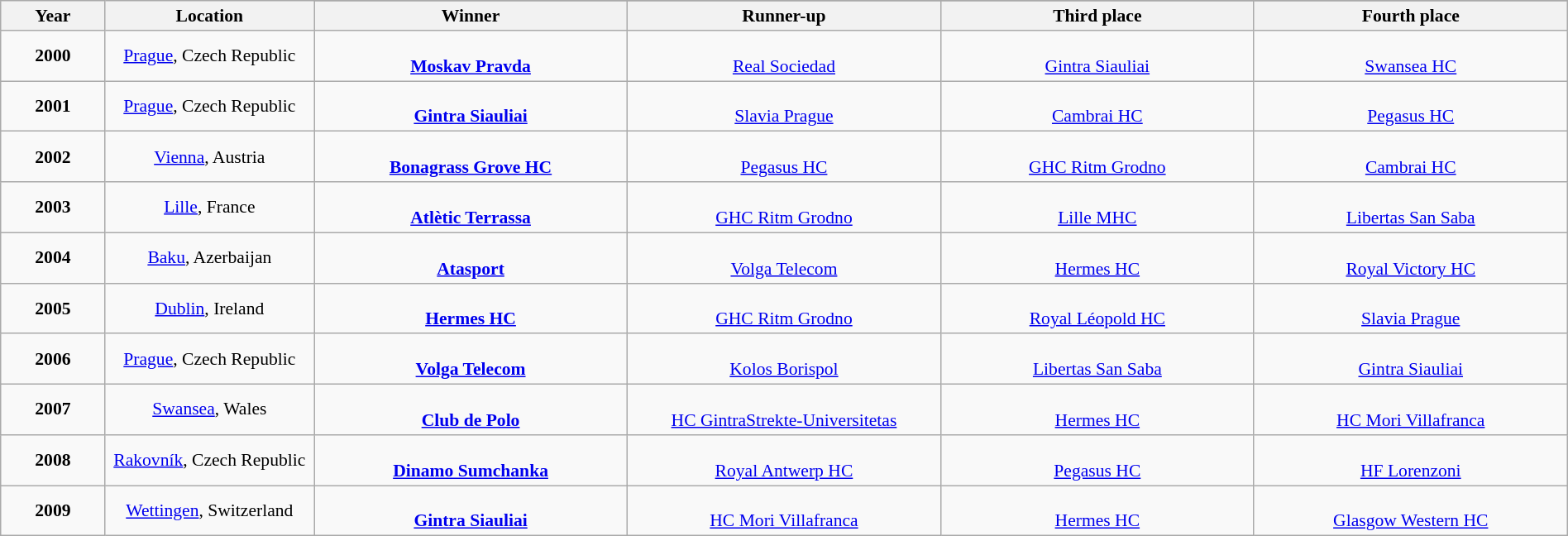<table class="wikitable" style="font-size:90%; width: 100%; text-align: center;">
<tr>
<th rowspan=2 width=5%>Year</th>
<th rowspan=2 width=10%>Location</th>
</tr>
<tr>
<th width=15%>Winner</th>
<th width=15%>Runner-up</th>
<th width=15%>Third place</th>
<th width=15%>Fourth place</th>
</tr>
<tr>
<td><strong>2000</strong></td>
<td><a href='#'>Prague</a>, Czech Republic</td>
<td><strong><br><a href='#'>Moskav Pravda</a></strong></td>
<td><br><a href='#'>Real Sociedad</a></td>
<td><br><a href='#'>Gintra Siauliai</a></td>
<td><br><a href='#'>Swansea HC</a></td>
</tr>
<tr>
<td><strong>2001</strong></td>
<td><a href='#'>Prague</a>, Czech Republic</td>
<td><strong><br><a href='#'>Gintra Siauliai</a></strong></td>
<td><br><a href='#'>Slavia Prague</a></td>
<td><br><a href='#'>Cambrai HC</a></td>
<td><br><a href='#'>Pegasus HC</a></td>
</tr>
<tr>
<td><strong>2002</strong></td>
<td><a href='#'>Vienna</a>, Austria</td>
<td><strong><br><a href='#'>Bonagrass Grove HC</a></strong></td>
<td><br><a href='#'>Pegasus HC</a></td>
<td><br><a href='#'>GHC Ritm Grodno</a></td>
<td><br><a href='#'>Cambrai HC</a></td>
</tr>
<tr>
<td><strong>2003</strong></td>
<td><a href='#'>Lille</a>, France</td>
<td><strong><br><a href='#'>Atlètic Terrassa</a></strong></td>
<td><br><a href='#'>GHC Ritm Grodno</a></td>
<td><br><a href='#'>Lille MHC</a></td>
<td><br><a href='#'>Libertas San Saba</a></td>
</tr>
<tr>
<td><strong>2004</strong></td>
<td><a href='#'>Baku</a>, Azerbaijan</td>
<td><strong><br><a href='#'>Atasport</a></strong></td>
<td><br><a href='#'>Volga Telecom</a></td>
<td><br><a href='#'>Hermes HC</a></td>
<td><br><a href='#'>Royal Victory HC</a></td>
</tr>
<tr>
<td><strong>2005</strong></td>
<td><a href='#'>Dublin</a>, Ireland</td>
<td><strong><br><a href='#'>Hermes HC</a></strong></td>
<td><br><a href='#'>GHC Ritm Grodno</a></td>
<td><br><a href='#'>Royal Léopold HC</a></td>
<td><br><a href='#'>Slavia Prague</a></td>
</tr>
<tr>
<td><strong>2006</strong></td>
<td><a href='#'>Prague</a>, Czech Republic</td>
<td><strong><br><a href='#'>Volga Telecom</a></strong></td>
<td><br><a href='#'>Kolos Borispol</a></td>
<td><br><a href='#'>Libertas San Saba</a></td>
<td><br><a href='#'>Gintra Siauliai</a></td>
</tr>
<tr>
<td><strong>2007</strong></td>
<td><a href='#'>Swansea</a>, Wales</td>
<td><strong><br><a href='#'>Club de Polo</a></strong></td>
<td><br><a href='#'>HC GintraStrekte-Universitetas</a></td>
<td><br><a href='#'>Hermes HC</a></td>
<td><br><a href='#'>HC Mori Villafranca</a></td>
</tr>
<tr>
<td><strong>2008</strong></td>
<td><a href='#'>Rakovník</a>, Czech Republic</td>
<td><strong><br><a href='#'>Dinamo Sumchanka</a></strong></td>
<td><br><a href='#'>Royal Antwerp HC</a></td>
<td><br><a href='#'>Pegasus HC</a></td>
<td><br><a href='#'>HF Lorenzoni</a></td>
</tr>
<tr>
<td><strong>2009</strong></td>
<td><a href='#'>Wettingen</a>, Switzerland</td>
<td><strong><br><a href='#'>Gintra Siauliai</a></strong></td>
<td><br><a href='#'>HC Mori Villafranca</a></td>
<td><br><a href='#'>Hermes HC</a></td>
<td><br><a href='#'>Glasgow Western HC</a></td>
</tr>
</table>
